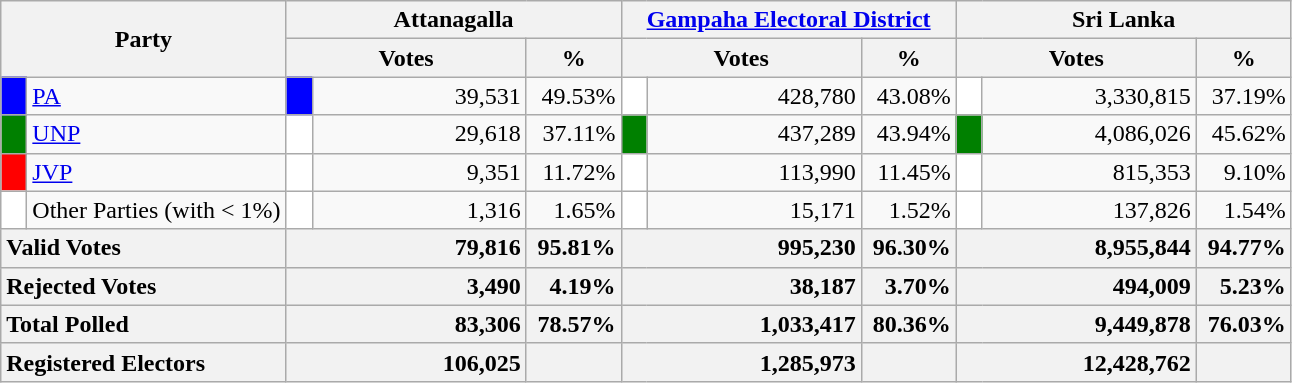<table class="wikitable">
<tr>
<th colspan="2" width="144px"rowspan="2">Party</th>
<th colspan="3" width="216px">Attanagalla</th>
<th colspan="3" width="216px"><a href='#'>Gampaha Electoral District</a></th>
<th colspan="3" width="216px">Sri Lanka</th>
</tr>
<tr>
<th colspan="2" width="144px">Votes</th>
<th>%</th>
<th colspan="2" width="144px">Votes</th>
<th>%</th>
<th colspan="2" width="144px">Votes</th>
<th>%</th>
</tr>
<tr>
<td style="background-color:blue;" width="10px"></td>
<td style="text-align:left;"><a href='#'>PA</a></td>
<td style="background-color:blue;" width="10px"></td>
<td style="text-align:right;">39,531</td>
<td style="text-align:right;">49.53%</td>
<td style="background-color:white;" width="10px"></td>
<td style="text-align:right;">428,780</td>
<td style="text-align:right;">43.08%</td>
<td style="background-color:white;" width="10px"></td>
<td style="text-align:right;">3,330,815</td>
<td style="text-align:right;">37.19%</td>
</tr>
<tr>
<td style="background-color:green;" width="10px"></td>
<td style="text-align:left;"><a href='#'>UNP</a></td>
<td style="background-color:white;" width="10px"></td>
<td style="text-align:right;">29,618</td>
<td style="text-align:right;">37.11%</td>
<td style="background-color:green;" width="10px"></td>
<td style="text-align:right;">437,289</td>
<td style="text-align:right;">43.94%</td>
<td style="background-color:green;" width="10px"></td>
<td style="text-align:right;">4,086,026</td>
<td style="text-align:right;">45.62%</td>
</tr>
<tr>
<td style="background-color:red;" width="10px"></td>
<td style="text-align:left;"><a href='#'>JVP</a></td>
<td style="background-color:white;" width="10px"></td>
<td style="text-align:right;">9,351</td>
<td style="text-align:right;">11.72%</td>
<td style="background-color:white;" width="10px"></td>
<td style="text-align:right;">113,990</td>
<td style="text-align:right;">11.45%</td>
<td style="background-color:white;" width="10px"></td>
<td style="text-align:right;">815,353</td>
<td style="text-align:right;">9.10%</td>
</tr>
<tr>
<td style="background-color:white;" width="10px"></td>
<td style="text-align:left;">Other Parties (with < 1%)</td>
<td style="background-color:white;" width="10px"></td>
<td style="text-align:right;">1,316</td>
<td style="text-align:right;">1.65%</td>
<td style="background-color:white;" width="10px"></td>
<td style="text-align:right;">15,171</td>
<td style="text-align:right;">1.52%</td>
<td style="background-color:white;" width="10px"></td>
<td style="text-align:right;">137,826</td>
<td style="text-align:right;">1.54%</td>
</tr>
<tr>
<th colspan="2" width="144px"style="text-align:left;">Valid Votes</th>
<th style="text-align:right;"colspan="2" width="144px">79,816</th>
<th style="text-align:right;">95.81%</th>
<th style="text-align:right;"colspan="2" width="144px">995,230</th>
<th style="text-align:right;">96.30%</th>
<th style="text-align:right;"colspan="2" width="144px">8,955,844</th>
<th style="text-align:right;">94.77%</th>
</tr>
<tr>
<th colspan="2" width="144px"style="text-align:left;">Rejected Votes</th>
<th style="text-align:right;"colspan="2" width="144px">3,490</th>
<th style="text-align:right;">4.19%</th>
<th style="text-align:right;"colspan="2" width="144px">38,187</th>
<th style="text-align:right;">3.70%</th>
<th style="text-align:right;"colspan="2" width="144px">494,009</th>
<th style="text-align:right;">5.23%</th>
</tr>
<tr>
<th colspan="2" width="144px"style="text-align:left;">Total Polled</th>
<th style="text-align:right;"colspan="2" width="144px">83,306</th>
<th style="text-align:right;">78.57%</th>
<th style="text-align:right;"colspan="2" width="144px">1,033,417</th>
<th style="text-align:right;">80.36%</th>
<th style="text-align:right;"colspan="2" width="144px">9,449,878</th>
<th style="text-align:right;">76.03%</th>
</tr>
<tr>
<th colspan="2" width="144px"style="text-align:left;">Registered Electors</th>
<th style="text-align:right;"colspan="2" width="144px">106,025</th>
<th></th>
<th style="text-align:right;"colspan="2" width="144px">1,285,973</th>
<th></th>
<th style="text-align:right;"colspan="2" width="144px">12,428,762</th>
<th></th>
</tr>
</table>
